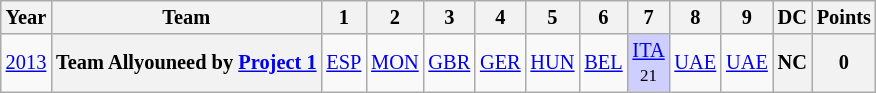<table class="wikitable" style="text-align:center; font-size:85%">
<tr>
<th>Year</th>
<th>Team</th>
<th>1</th>
<th>2</th>
<th>3</th>
<th>4</th>
<th>5</th>
<th>6</th>
<th>7</th>
<th>8</th>
<th>9</th>
<th>DC</th>
<th>Points</th>
</tr>
<tr>
<td><a href='#'>2013</a></td>
<th nowrap>Team Allyouneed by <a href='#'>Project 1</a></th>
<td><a href='#'>ESP</a><br><small></small></td>
<td><a href='#'>MON</a><br><small></small></td>
<td><a href='#'>GBR</a><br><small></small></td>
<td><a href='#'>GER</a><br><small></small></td>
<td><a href='#'>HUN</a><br><small></small></td>
<td><a href='#'>BEL</a><br><small></small></td>
<td style="background:#CFCFFF;"><a href='#'>ITA</a><br><small>21</small></td>
<td><a href='#'>UAE</a><br><small></small></td>
<td><a href='#'>UAE</a><br><small></small></td>
<th>NC</th>
<th>0</th>
</tr>
</table>
